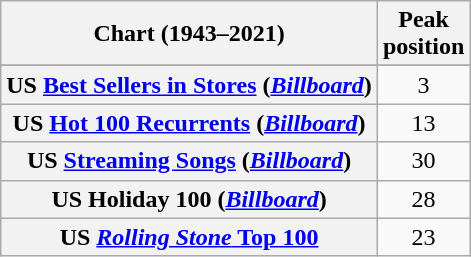<table class="wikitable sortable plainrowheaders" style="text-align:center">
<tr>
<th scope="col">Chart (1943–2021)</th>
<th scope="col">Peak<br>position</th>
</tr>
<tr>
</tr>
<tr>
<th scope="row">US <a href='#'>Best Sellers in Stores</a> (<em><a href='#'>Billboard</a></em>)</th>
<td>3</td>
</tr>
<tr>
<th scope="row">US <a href='#'>Hot 100 Recurrents</a> (<em><a href='#'>Billboard</a></em>)</th>
<td>13</td>
</tr>
<tr>
<th scope="row">US <a href='#'>Streaming Songs</a> (<em><a href='#'>Billboard</a></em>)</th>
<td>30</td>
</tr>
<tr>
<th scope="row">US Holiday 100 (<em><a href='#'>Billboard</a></em>)</th>
<td>28</td>
</tr>
<tr>
<th scope="row">US <a href='#'><em>Rolling Stone</em> Top 100</a></th>
<td>23</td>
</tr>
</table>
